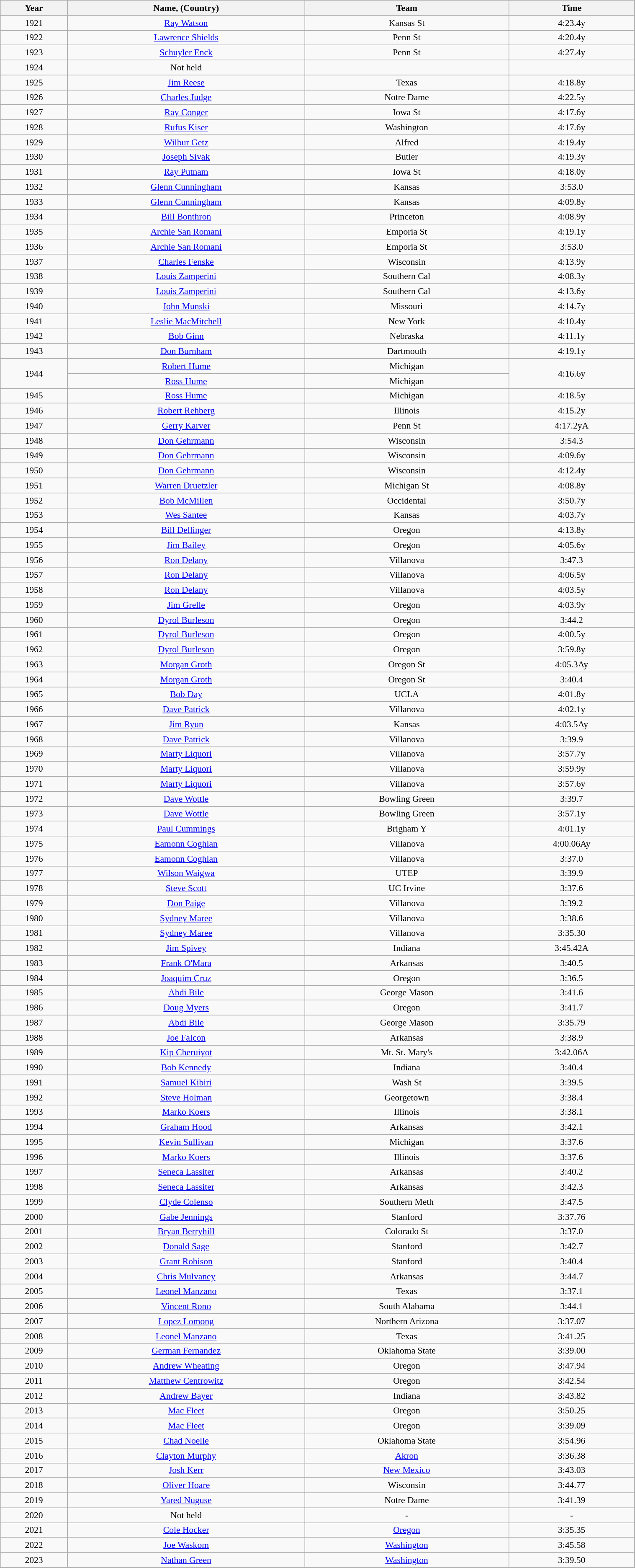<table class="wikitable sortable" style="font-size:90%; width: 80%; text-align: center;">
<tr>
<th>Year</th>
<th>Name, (Country)</th>
<th>Team</th>
<th>Time</th>
</tr>
<tr>
<td>1921</td>
<td><a href='#'>Ray Watson</a></td>
<td>Kansas St</td>
<td>4:23.4y</td>
</tr>
<tr>
<td>1922</td>
<td><a href='#'>Lawrence Shields</a></td>
<td>Penn St</td>
<td>4:20.4y</td>
</tr>
<tr>
<td>1923</td>
<td><a href='#'>Schuyler Enck</a></td>
<td>Penn St</td>
<td>4:27.4y</td>
</tr>
<tr>
<td>1924</td>
<td>Not held</td>
<td></td>
<td></td>
</tr>
<tr>
<td>1925</td>
<td><a href='#'>Jim Reese</a></td>
<td>Texas</td>
<td>4:18.8y</td>
</tr>
<tr>
<td>1926</td>
<td><a href='#'>Charles Judge</a></td>
<td>Notre Dame</td>
<td>4:22.5y</td>
</tr>
<tr>
<td>1927</td>
<td><a href='#'>Ray Conger</a></td>
<td>Iowa St</td>
<td>4:17.6y</td>
</tr>
<tr>
<td>1928</td>
<td><a href='#'>Rufus Kiser</a></td>
<td>Washington</td>
<td>4:17.6y</td>
</tr>
<tr>
<td>1929</td>
<td><a href='#'>Wilbur Getz</a></td>
<td>Alfred</td>
<td>4:19.4y</td>
</tr>
<tr>
<td>1930</td>
<td><a href='#'>Joseph Sivak</a></td>
<td>Butler</td>
<td>4:19.3y</td>
</tr>
<tr>
<td>1931</td>
<td><a href='#'>Ray Putnam</a></td>
<td>Iowa St</td>
<td>4:18.0y</td>
</tr>
<tr>
<td>1932</td>
<td><a href='#'>Glenn Cunningham</a></td>
<td>Kansas</td>
<td>3:53.0</td>
</tr>
<tr>
<td>1933</td>
<td><a href='#'>Glenn Cunningham</a></td>
<td>Kansas</td>
<td>4:09.8y</td>
</tr>
<tr>
<td>1934</td>
<td><a href='#'>Bill Bonthron</a></td>
<td>Princeton</td>
<td>4:08.9y</td>
</tr>
<tr>
<td>1935</td>
<td><a href='#'>Archie San Romani</a></td>
<td>Emporia St</td>
<td>4:19.1y</td>
</tr>
<tr>
<td>1936</td>
<td><a href='#'>Archie San Romani</a></td>
<td>Emporia St</td>
<td>3:53.0</td>
</tr>
<tr>
<td>1937</td>
<td><a href='#'>Charles Fenske</a></td>
<td>Wisconsin</td>
<td>4:13.9y</td>
</tr>
<tr>
<td>1938</td>
<td><a href='#'>Louis Zamperini</a></td>
<td>Southern Cal</td>
<td>4:08.3y</td>
</tr>
<tr>
<td>1939</td>
<td><a href='#'>Louis Zamperini</a></td>
<td>Southern Cal</td>
<td>4:13.6y</td>
</tr>
<tr>
<td>1940</td>
<td><a href='#'>John Munski</a></td>
<td>Missouri</td>
<td>4:14.7y</td>
</tr>
<tr>
<td>1941</td>
<td><a href='#'>Leslie MacMitchell</a></td>
<td>New York</td>
<td>4:10.4y</td>
</tr>
<tr>
<td>1942</td>
<td><a href='#'>Bob Ginn</a></td>
<td>Nebraska</td>
<td>4:11.1y</td>
</tr>
<tr>
<td>1943</td>
<td><a href='#'>Don Burnham</a></td>
<td>Dartmouth</td>
<td>4:19.1y</td>
</tr>
<tr>
<td rowspan=2>1944</td>
<td><a href='#'>Robert Hume</a></td>
<td>Michigan</td>
<td rowspan=2>4:16.6y</td>
</tr>
<tr>
<td><a href='#'>Ross Hume</a></td>
<td>Michigan</td>
</tr>
<tr>
<td>1945</td>
<td><a href='#'>Ross Hume</a></td>
<td>Michigan</td>
<td>4:18.5y</td>
</tr>
<tr>
<td>1946</td>
<td><a href='#'>Robert Rehberg</a></td>
<td>Illinois</td>
<td>4:15.2y</td>
</tr>
<tr>
<td>1947</td>
<td><a href='#'>Gerry Karver</a></td>
<td>Penn St</td>
<td>4:17.2yA</td>
</tr>
<tr>
<td>1948</td>
<td><a href='#'>Don Gehrmann</a></td>
<td>Wisconsin</td>
<td>3:54.3</td>
</tr>
<tr>
<td>1949</td>
<td><a href='#'>Don Gehrmann</a></td>
<td>Wisconsin</td>
<td>4:09.6y</td>
</tr>
<tr>
<td>1950</td>
<td><a href='#'>Don Gehrmann</a></td>
<td>Wisconsin</td>
<td>4:12.4y</td>
</tr>
<tr>
<td>1951</td>
<td><a href='#'>Warren Druetzler</a></td>
<td>Michigan St</td>
<td>4:08.8y</td>
</tr>
<tr>
<td>1952</td>
<td><a href='#'>Bob McMillen</a></td>
<td>Occidental</td>
<td>3:50.7y</td>
</tr>
<tr>
<td>1953</td>
<td><a href='#'>Wes Santee</a></td>
<td>Kansas</td>
<td>4:03.7y</td>
</tr>
<tr>
<td>1954</td>
<td><a href='#'>Bill Dellinger</a></td>
<td>Oregon</td>
<td>4:13.8y</td>
</tr>
<tr>
<td>1955</td>
<td><a href='#'>Jim Bailey</a></td>
<td>Oregon</td>
<td>4:05.6y</td>
</tr>
<tr>
<td>1956</td>
<td><a href='#'>Ron Delany</a> </td>
<td>Villanova</td>
<td>3:47.3</td>
</tr>
<tr>
<td>1957</td>
<td><a href='#'>Ron Delany</a> </td>
<td>Villanova</td>
<td>4:06.5y</td>
</tr>
<tr>
<td>1958</td>
<td><a href='#'>Ron Delany</a> </td>
<td>Villanova</td>
<td>4:03.5y</td>
</tr>
<tr>
<td>1959</td>
<td><a href='#'>Jim Grelle</a></td>
<td>Oregon</td>
<td>4:03.9y</td>
</tr>
<tr>
<td>1960</td>
<td><a href='#'>Dyrol Burleson</a></td>
<td>Oregon</td>
<td>3:44.2</td>
</tr>
<tr>
<td>1961</td>
<td><a href='#'>Dyrol Burleson</a></td>
<td>Oregon</td>
<td>4:00.5y</td>
</tr>
<tr>
<td>1962</td>
<td><a href='#'>Dyrol Burleson</a></td>
<td>Oregon</td>
<td>3:59.8y</td>
</tr>
<tr>
<td>1963</td>
<td><a href='#'>Morgan Groth</a></td>
<td>Oregon St</td>
<td>4:05.3Ay</td>
</tr>
<tr>
<td>1964</td>
<td><a href='#'>Morgan Groth</a></td>
<td>Oregon St</td>
<td>3:40.4</td>
</tr>
<tr>
<td>1965</td>
<td><a href='#'>Bob Day</a></td>
<td>UCLA</td>
<td>4:01.8y</td>
</tr>
<tr>
<td>1966</td>
<td><a href='#'>Dave Patrick</a></td>
<td>Villanova</td>
<td>4:02.1y</td>
</tr>
<tr>
<td>1967</td>
<td><a href='#'>Jim Ryun</a></td>
<td>Kansas</td>
<td>4:03.5Ay</td>
</tr>
<tr>
<td>1968</td>
<td><a href='#'>Dave Patrick</a></td>
<td>Villanova</td>
<td>3:39.9</td>
</tr>
<tr>
<td>1969</td>
<td><a href='#'>Marty Liquori</a></td>
<td>Villanova</td>
<td>3:57.7y</td>
</tr>
<tr>
<td>1970</td>
<td><a href='#'>Marty Liquori</a></td>
<td>Villanova</td>
<td>3:59.9y</td>
</tr>
<tr>
<td>1971</td>
<td><a href='#'>Marty Liquori</a></td>
<td>Villanova</td>
<td>3:57.6y</td>
</tr>
<tr>
<td>1972</td>
<td><a href='#'>Dave Wottle</a></td>
<td>Bowling Green</td>
<td>3:39.7</td>
</tr>
<tr>
<td>1973</td>
<td><a href='#'>Dave Wottle</a></td>
<td>Bowling Green</td>
<td>3:57.1y</td>
</tr>
<tr>
<td>1974</td>
<td><a href='#'>Paul Cummings</a></td>
<td>Brigham Y</td>
<td>4:01.1y</td>
</tr>
<tr>
<td>1975</td>
<td><a href='#'>Eamonn Coghlan</a> </td>
<td>Villanova</td>
<td>4:00.06Ay</td>
</tr>
<tr>
<td>1976</td>
<td><a href='#'>Eamonn Coghlan</a> </td>
<td>Villanova</td>
<td>3:37.0</td>
</tr>
<tr>
<td>1977</td>
<td><a href='#'>Wilson Waigwa</a> </td>
<td>UTEP</td>
<td>3:39.9</td>
</tr>
<tr>
<td>1978</td>
<td><a href='#'>Steve Scott</a></td>
<td>UC Irvine</td>
<td>3:37.6</td>
</tr>
<tr>
<td>1979</td>
<td><a href='#'>Don Paige</a></td>
<td>Villanova</td>
<td>3:39.2</td>
</tr>
<tr>
<td>1980</td>
<td><a href='#'>Sydney Maree</a> </td>
<td>Villanova</td>
<td>3:38.6</td>
</tr>
<tr>
<td>1981</td>
<td><a href='#'>Sydney Maree</a> </td>
<td>Villanova</td>
<td>3:35.30</td>
</tr>
<tr>
<td>1982</td>
<td><a href='#'>Jim Spivey</a></td>
<td>Indiana</td>
<td>3:45.42A</td>
</tr>
<tr>
<td>1983</td>
<td><a href='#'>Frank O'Mara</a> </td>
<td>Arkansas</td>
<td>3:40.5</td>
</tr>
<tr>
<td>1984</td>
<td><a href='#'>Joaquim Cruz</a> </td>
<td>Oregon</td>
<td>3:36.5</td>
</tr>
<tr>
<td>1985</td>
<td><a href='#'>Abdi Bile</a> </td>
<td>George Mason</td>
<td>3:41.6</td>
</tr>
<tr>
<td>1986</td>
<td><a href='#'>Doug Myers</a></td>
<td>Oregon</td>
<td>3:41.7</td>
</tr>
<tr>
<td>1987</td>
<td><a href='#'>Abdi Bile</a> </td>
<td>George Mason</td>
<td>3:35.79</td>
</tr>
<tr>
<td>1988</td>
<td><a href='#'>Joe Falcon</a></td>
<td>Arkansas</td>
<td>3:38.9</td>
</tr>
<tr>
<td>1989</td>
<td><a href='#'>Kip Cheruiyot</a> </td>
<td>Mt. St. Mary's</td>
<td>3:42.06A</td>
</tr>
<tr>
<td>1990</td>
<td><a href='#'>Bob Kennedy</a></td>
<td>Indiana</td>
<td>3:40.4</td>
</tr>
<tr>
<td>1991</td>
<td><a href='#'>Samuel Kibiri</a> </td>
<td>Wash St</td>
<td>3:39.5</td>
</tr>
<tr>
<td>1992</td>
<td><a href='#'>Steve Holman</a></td>
<td>Georgetown</td>
<td>3:38.4</td>
</tr>
<tr>
<td>1993</td>
<td><a href='#'>Marko Koers</a> </td>
<td>Illinois</td>
<td>3:38.1</td>
</tr>
<tr>
<td>1994</td>
<td><a href='#'>Graham Hood</a> </td>
<td>Arkansas</td>
<td>3:42.1</td>
</tr>
<tr>
<td>1995</td>
<td><a href='#'>Kevin Sullivan</a> </td>
<td>Michigan</td>
<td>3:37.6</td>
</tr>
<tr>
<td>1996</td>
<td><a href='#'>Marko Koers</a> </td>
<td>Illinois</td>
<td>3:37.6</td>
</tr>
<tr>
<td>1997</td>
<td><a href='#'>Seneca Lassiter</a></td>
<td>Arkansas</td>
<td>3:40.2</td>
</tr>
<tr>
<td>1998</td>
<td><a href='#'>Seneca Lassiter</a></td>
<td>Arkansas</td>
<td>3:42.3</td>
</tr>
<tr>
<td>1999</td>
<td><a href='#'>Clyde Colenso</a> </td>
<td>Southern Meth</td>
<td>3:47.5</td>
</tr>
<tr>
<td>2000</td>
<td><a href='#'>Gabe Jennings</a></td>
<td>Stanford</td>
<td>3:37.76</td>
</tr>
<tr>
<td>2001</td>
<td><a href='#'>Bryan Berryhill</a></td>
<td>Colorado St</td>
<td>3:37.0</td>
</tr>
<tr>
<td>2002</td>
<td><a href='#'>Donald Sage</a></td>
<td>Stanford</td>
<td>3:42.7</td>
</tr>
<tr>
<td>2003</td>
<td><a href='#'>Grant Robison</a></td>
<td>Stanford</td>
<td>3:40.4</td>
</tr>
<tr>
<td>2004</td>
<td><a href='#'>Chris Mulvaney</a> </td>
<td>Arkansas</td>
<td>3:44.7</td>
</tr>
<tr>
<td>2005</td>
<td><a href='#'>Leonel Manzano</a></td>
<td>Texas</td>
<td>3:37.1</td>
</tr>
<tr>
<td>2006</td>
<td><a href='#'>Vincent Rono</a> </td>
<td>South Alabama</td>
<td>3:44.1</td>
</tr>
<tr>
<td>2007</td>
<td><a href='#'>Lopez Lomong</a></td>
<td>Northern Arizona</td>
<td>3:37.07</td>
</tr>
<tr>
<td>2008</td>
<td><a href='#'>Leonel Manzano</a></td>
<td>Texas</td>
<td>3:41.25</td>
</tr>
<tr>
<td>2009</td>
<td><a href='#'>German Fernandez</a></td>
<td>Oklahoma State</td>
<td>3:39.00</td>
</tr>
<tr>
<td>2010</td>
<td><a href='#'>Andrew Wheating</a></td>
<td>Oregon</td>
<td>3:47.94</td>
</tr>
<tr>
<td>2011</td>
<td><a href='#'>Matthew Centrowitz</a></td>
<td>Oregon</td>
<td>3:42.54</td>
</tr>
<tr>
<td>2012</td>
<td><a href='#'>Andrew Bayer</a></td>
<td>Indiana</td>
<td>3:43.82</td>
</tr>
<tr>
<td>2013</td>
<td><a href='#'>Mac Fleet</a></td>
<td>Oregon</td>
<td>3:50.25</td>
</tr>
<tr>
<td>2014</td>
<td><a href='#'>Mac Fleet</a></td>
<td>Oregon</td>
<td>3:39.09</td>
</tr>
<tr>
<td>2015</td>
<td><a href='#'>Chad Noelle</a></td>
<td>Oklahoma State</td>
<td>3:54.96</td>
</tr>
<tr>
<td>2016</td>
<td><a href='#'>Clayton Murphy</a></td>
<td><a href='#'>Akron</a></td>
<td>3:36.38</td>
</tr>
<tr>
<td>2017</td>
<td><a href='#'>Josh Kerr</a></td>
<td><a href='#'>New Mexico</a></td>
<td>3:43.03</td>
</tr>
<tr>
<td>2018</td>
<td><a href='#'>Oliver Hoare</a></td>
<td>Wisconsin</td>
<td>3:44.77</td>
</tr>
<tr>
<td>2019</td>
<td><a href='#'>Yared Nuguse</a></td>
<td>Notre Dame</td>
<td>3:41.39</td>
</tr>
<tr>
<td>2020</td>
<td>Not held</td>
<td>-</td>
<td>-</td>
</tr>
<tr>
<td>2021</td>
<td><a href='#'>Cole Hocker</a></td>
<td><a href='#'>Oregon</a></td>
<td>3:35.35</td>
</tr>
<tr>
<td>2022</td>
<td><a href='#'>Joe Waskom</a></td>
<td><a href='#'>Washington</a></td>
<td>3:45.58</td>
</tr>
<tr>
<td>2023</td>
<td><a href='#'>Nathan Green</a></td>
<td><a href='#'>Washington</a></td>
<td>3:39.50</td>
</tr>
</table>
